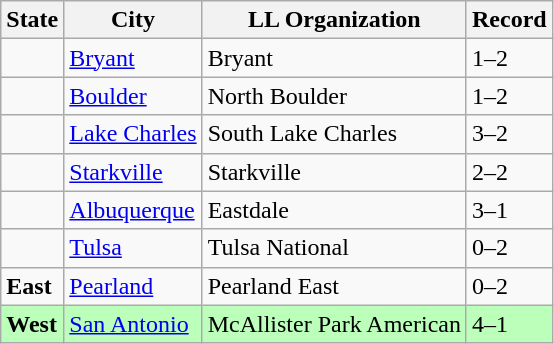<table class="wikitable">
<tr>
<th>State</th>
<th>City</th>
<th>LL Organization</th>
<th>Record</th>
</tr>
<tr>
<td><strong></strong></td>
<td><a href='#'>Bryant</a></td>
<td>Bryant</td>
<td>1–2</td>
</tr>
<tr>
<td><strong></strong></td>
<td><a href='#'>Boulder</a></td>
<td>North Boulder</td>
<td>1–2</td>
</tr>
<tr>
<td><strong></strong></td>
<td><a href='#'>Lake Charles</a></td>
<td>South Lake Charles</td>
<td>3–2</td>
</tr>
<tr>
<td><strong></strong></td>
<td><a href='#'>Starkville</a></td>
<td>Starkville</td>
<td>2–2</td>
</tr>
<tr>
<td><strong></strong></td>
<td><a href='#'>Albuquerque</a></td>
<td>Eastdale</td>
<td>3–1</td>
</tr>
<tr>
<td><strong></strong></td>
<td><a href='#'>Tulsa</a></td>
<td>Tulsa National</td>
<td>0–2</td>
</tr>
<tr>
<td><strong> East</strong></td>
<td><a href='#'>Pearland</a></td>
<td>Pearland East</td>
<td>0–2</td>
</tr>
<tr bgcolor="bbffbb">
<td><strong> West</strong></td>
<td><a href='#'>San Antonio</a></td>
<td>McAllister Park American</td>
<td>4–1</td>
</tr>
</table>
